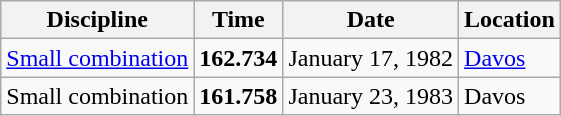<table class='wikitable'>
<tr>
<th>Discipline</th>
<th>Time</th>
<th>Date</th>
<th>Location</th>
</tr>
<tr>
<td><a href='#'>Small combination</a></td>
<td><strong>162.734</strong></td>
<td>January 17, 1982</td>
<td align=left><a href='#'>Davos</a></td>
</tr>
<tr>
<td>Small combination</td>
<td><strong>161.758</strong></td>
<td>January 23, 1983</td>
<td align=left>Davos</td>
</tr>
</table>
